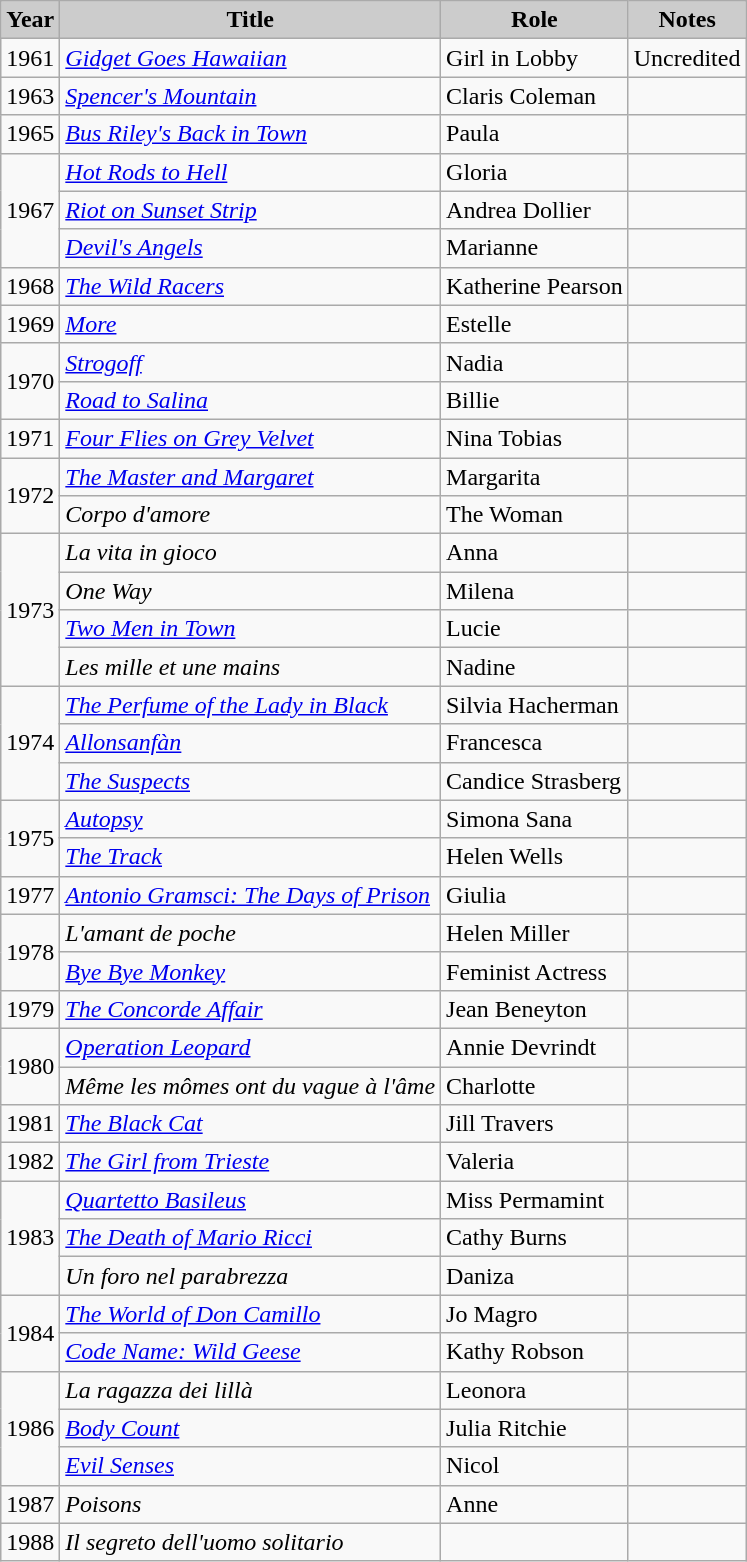<table class="wikitable">
<tr>
<th style="background: #CCCCCC;">Year</th>
<th style="background: #CCCCCC;">Title</th>
<th style="background: #CCCCCC;">Role</th>
<th style="background: #CCCCCC;">Notes</th>
</tr>
<tr>
<td>1961</td>
<td><em><a href='#'>Gidget Goes Hawaiian</a></em></td>
<td>Girl in Lobby</td>
<td>Uncredited</td>
</tr>
<tr>
<td>1963</td>
<td><em><a href='#'>Spencer's Mountain</a></em></td>
<td>Claris Coleman</td>
<td></td>
</tr>
<tr>
<td>1965</td>
<td><em><a href='#'>Bus Riley's Back in Town</a></em></td>
<td>Paula</td>
<td></td>
</tr>
<tr>
<td rowspan="3">1967</td>
<td><em><a href='#'>Hot Rods to Hell</a></em></td>
<td>Gloria</td>
<td></td>
</tr>
<tr>
<td><em><a href='#'>Riot on Sunset Strip</a></em></td>
<td>Andrea Dollier</td>
<td></td>
</tr>
<tr>
<td><em><a href='#'>Devil's Angels</a></em></td>
<td>Marianne</td>
<td></td>
</tr>
<tr>
<td>1968</td>
<td><em><a href='#'>The Wild Racers</a></em></td>
<td>Katherine Pearson</td>
<td></td>
</tr>
<tr>
<td>1969</td>
<td><em><a href='#'>More</a></em></td>
<td>Estelle</td>
<td></td>
</tr>
<tr>
<td rowspan="2">1970</td>
<td><em><a href='#'>Strogoff</a></em></td>
<td>Nadia</td>
<td></td>
</tr>
<tr>
<td><em><a href='#'>Road to Salina</a></em></td>
<td>Billie</td>
<td></td>
</tr>
<tr>
<td>1971</td>
<td><em><a href='#'>Four Flies on Grey Velvet</a></em></td>
<td>Nina Tobias</td>
<td></td>
</tr>
<tr>
<td rowspan="2">1972</td>
<td><em><a href='#'>The Master and Margaret</a></em></td>
<td>Margarita</td>
<td></td>
</tr>
<tr>
<td><em>Corpo d'amore</em></td>
<td>The Woman</td>
<td></td>
</tr>
<tr>
<td rowspan="4">1973</td>
<td><em>La vita in gioco</em></td>
<td>Anna</td>
<td></td>
</tr>
<tr>
<td><em>One Way</em></td>
<td>Milena</td>
<td></td>
</tr>
<tr>
<td><em><a href='#'>Two Men in Town</a></em></td>
<td>Lucie</td>
<td></td>
</tr>
<tr>
<td><em>Les mille et une mains</em></td>
<td>Nadine</td>
<td></td>
</tr>
<tr>
<td rowspan="3">1974</td>
<td><em><a href='#'>The Perfume of the Lady in Black</a></em></td>
<td>Silvia Hacherman</td>
<td></td>
</tr>
<tr>
<td><em><a href='#'>Allonsanfàn</a></em></td>
<td>Francesca</td>
<td></td>
</tr>
<tr>
<td><em><a href='#'>The Suspects</a></em></td>
<td>Candice Strasberg</td>
<td></td>
</tr>
<tr>
<td rowspan="2">1975</td>
<td><em><a href='#'>Autopsy</a></em></td>
<td>Simona Sana</td>
<td></td>
</tr>
<tr>
<td><em><a href='#'>The Track</a></em></td>
<td>Helen Wells</td>
<td></td>
</tr>
<tr>
<td>1977</td>
<td><em><a href='#'>Antonio Gramsci: The Days of Prison</a></em></td>
<td>Giulia</td>
<td></td>
</tr>
<tr>
<td rowspan="2">1978</td>
<td><em>L'amant de poche</em></td>
<td>Helen Miller</td>
<td></td>
</tr>
<tr>
<td><em><a href='#'>Bye Bye Monkey</a></em></td>
<td>Feminist Actress</td>
<td></td>
</tr>
<tr>
<td>1979</td>
<td><em><a href='#'>The Concorde Affair</a></em></td>
<td>Jean Beneyton</td>
<td></td>
</tr>
<tr>
<td rowspan="2">1980</td>
<td><em><a href='#'>Operation Leopard</a></em></td>
<td>Annie Devrindt</td>
<td></td>
</tr>
<tr>
<td><em>Même les mômes ont du vague à l'âme</em></td>
<td>Charlotte</td>
<td></td>
</tr>
<tr>
<td>1981</td>
<td><em><a href='#'>The Black Cat</a></em></td>
<td>Jill Travers</td>
<td></td>
</tr>
<tr>
<td>1982</td>
<td><em><a href='#'>The Girl from Trieste</a></em></td>
<td>Valeria</td>
<td></td>
</tr>
<tr>
<td rowspan="3">1983</td>
<td><em><a href='#'>Quartetto Basileus</a></em></td>
<td>Miss Permamint</td>
<td></td>
</tr>
<tr>
<td><em><a href='#'>The Death of Mario Ricci</a></em></td>
<td>Cathy Burns</td>
<td></td>
</tr>
<tr>
<td><em>Un foro nel parabrezza</em></td>
<td>Daniza</td>
<td></td>
</tr>
<tr>
<td rowspan="2">1984</td>
<td><em><a href='#'>The World of Don Camillo</a></em></td>
<td>Jo Magro</td>
<td></td>
</tr>
<tr>
<td><em><a href='#'>Code Name: Wild Geese</a></em></td>
<td>Kathy Robson</td>
<td></td>
</tr>
<tr>
<td rowspan="3">1986</td>
<td><em>La ragazza dei lillà</em></td>
<td>Leonora</td>
<td></td>
</tr>
<tr>
<td><em><a href='#'>Body Count</a></em></td>
<td>Julia Ritchie</td>
<td></td>
</tr>
<tr>
<td><em><a href='#'>Evil Senses</a></em></td>
<td>Nicol</td>
<td></td>
</tr>
<tr>
<td>1987</td>
<td><em>Poisons</em></td>
<td>Anne</td>
<td></td>
</tr>
<tr>
<td>1988</td>
<td><em>Il segreto dell'uomo solitario</em></td>
<td></td>
<td></td>
</tr>
</table>
